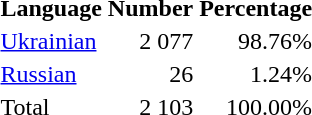<table class="standard">
<tr>
<th>Language</th>
<th>Number</th>
<th>Percentage</th>
</tr>
<tr>
<td><a href='#'>Ukrainian</a></td>
<td align="right">2 077</td>
<td align="right">98.76%</td>
</tr>
<tr>
<td><a href='#'>Russian</a></td>
<td align="right">26</td>
<td align="right">1.24%</td>
</tr>
<tr>
<td>Total</td>
<td align="right">2 103</td>
<td align="right">100.00%</td>
</tr>
</table>
